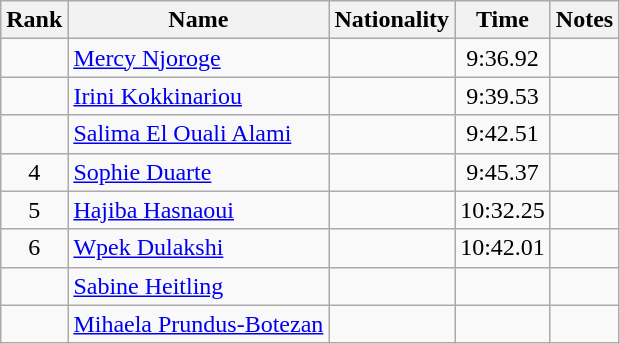<table class="wikitable sortable" style="text-align:center">
<tr>
<th>Rank</th>
<th>Name</th>
<th>Nationality</th>
<th>Time</th>
<th>Notes</th>
</tr>
<tr>
<td></td>
<td align=left><a href='#'>Mercy Njoroge</a></td>
<td align=left></td>
<td>9:36.92</td>
<td></td>
</tr>
<tr>
<td></td>
<td align=left><a href='#'>Irini Kokkinariou</a></td>
<td align=left></td>
<td>9:39.53</td>
<td></td>
</tr>
<tr>
<td></td>
<td align=left><a href='#'>Salima El Ouali Alami</a></td>
<td align=left></td>
<td>9:42.51</td>
<td></td>
</tr>
<tr>
<td>4</td>
<td align=left><a href='#'>Sophie Duarte</a></td>
<td align=left></td>
<td>9:45.37</td>
<td></td>
</tr>
<tr>
<td>5</td>
<td align=left><a href='#'>Hajiba Hasnaoui</a></td>
<td align=left></td>
<td>10:32.25</td>
<td></td>
</tr>
<tr>
<td>6</td>
<td align=left><a href='#'>Wpek Dulakshi</a></td>
<td align=left></td>
<td>10:42.01</td>
<td></td>
</tr>
<tr>
<td></td>
<td align=left><a href='#'>Sabine Heitling</a></td>
<td align=left></td>
<td></td>
<td></td>
</tr>
<tr>
<td></td>
<td align=left><a href='#'>Mihaela Prundus-Botezan</a></td>
<td align=left></td>
<td></td>
<td></td>
</tr>
</table>
